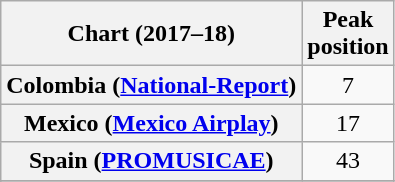<table class="wikitable sortable plainrowheaders" style="text-align:center">
<tr>
<th align="center">Chart (2017–18)</th>
<th align="center">Peak <br>position</th>
</tr>
<tr>
<th scope="row">Colombia (<a href='#'>National-Report</a>)</th>
<td>7</td>
</tr>
<tr>
<th scope="row">Mexico (<a href='#'>Mexico Airplay</a>)</th>
<td>17</td>
</tr>
<tr>
<th scope="row">Spain (<a href='#'>PROMUSICAE</a>)</th>
<td>43</td>
</tr>
<tr>
</tr>
<tr>
</tr>
<tr>
</tr>
<tr>
</tr>
</table>
